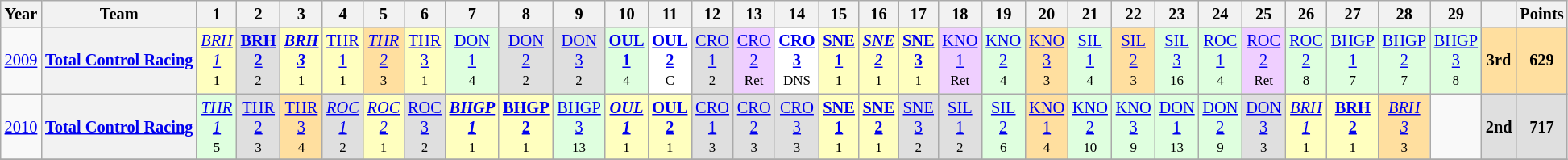<table class="wikitable" style="text-align:center; font-size:85%">
<tr>
<th>Year</th>
<th>Team</th>
<th>1</th>
<th>2</th>
<th>3</th>
<th>4</th>
<th>5</th>
<th>6</th>
<th>7</th>
<th>8</th>
<th>9</th>
<th>10</th>
<th>11</th>
<th>12</th>
<th>13</th>
<th>14</th>
<th>15</th>
<th>16</th>
<th>17</th>
<th>18</th>
<th>19</th>
<th>20</th>
<th>21</th>
<th>22</th>
<th>23</th>
<th>24</th>
<th>25</th>
<th>26</th>
<th>27</th>
<th>28</th>
<th>29</th>
<th></th>
<th>Points</th>
</tr>
<tr>
<td><a href='#'>2009</a></td>
<th nowrap><a href='#'>Total Control Racing</a></th>
<td style="background:#FFFFBF;"><em><a href='#'>BRH<br>1</a></em><br><small>1</small></td>
<td style="background:#DFDFDF;"><strong><a href='#'>BRH<br>2</a></strong><br><small>2</small></td>
<td style="background:#FFFFBF;"><strong><em><a href='#'>BRH<br>3</a></em></strong><br><small>1</small></td>
<td style="background:#FFFFBF;"><a href='#'>THR<br>1</a><br><small>1</small></td>
<td style="background:#FFDF9F;"><em><a href='#'>THR<br>2</a></em><br><small>3</small></td>
<td style="background:#FFFFBF;"><a href='#'>THR<br>3</a><br><small>1</small></td>
<td style="background:#DFFFDF;"><a href='#'>DON<br>1</a><br><small>4</small></td>
<td style="background:#DFDFDF;"><a href='#'>DON<br>2</a><br><small>2</small></td>
<td style="background:#DFDFDF;"><a href='#'>DON<br>3</a><br><small>2</small></td>
<td style="background:#DFFFDF;"><strong><a href='#'>OUL<br>1</a></strong><br><small>4</small></td>
<td style="background:#FFFFFF;"><strong><a href='#'>OUL<br>2</a></strong><br><small>C</small></td>
<td style="background:#DFDFDF;"><a href='#'>CRO<br>1</a><br><small>2</small></td>
<td style="background:#EFCFFF;"><a href='#'>CRO<br>2</a><br><small>Ret</small></td>
<td style="background:#FFFFFF;"><strong><a href='#'>CRO<br>3</a></strong><br><small>DNS</small></td>
<td style="background:#FFFFBF;"><strong><a href='#'>SNE<br>1</a></strong><br><small>1</small></td>
<td style="background:#FFFFBF;"><strong><em><a href='#'>SNE<br>2</a></em></strong><br><small>1</small></td>
<td style="background:#FFFFBF;"><strong><a href='#'>SNE<br>3</a></strong><br><small>1</small></td>
<td style="background:#EFCFFF;"><a href='#'>KNO<br>1</a><br><small>Ret</small></td>
<td style="background:#DFFFDF;"><a href='#'>KNO<br>2</a><br><small>4</small></td>
<td style="background:#FFDF9F;"><a href='#'>KNO<br>3</a><br><small>3</small></td>
<td style="background:#DFFFDF;"><a href='#'>SIL<br>1</a><br><small>4</small></td>
<td style="background:#FFDF9F;"><a href='#'>SIL<br>2</a><br><small>3</small></td>
<td style="background:#DFFFDF;"><a href='#'>SIL<br>3</a><br><small>16</small></td>
<td style="background:#DFFFDF;"><a href='#'>ROC<br>1</a><br><small>4</small></td>
<td style="background:#EFCFFF;"><a href='#'>ROC<br>2</a><br><small>Ret</small></td>
<td style="background:#DFFFDF;"><a href='#'>ROC<br>2</a><br><small>8</small></td>
<td style="background:#DFFFDF;"><a href='#'>BHGP<br>1</a><br><small>7</small></td>
<td style="background:#DFFFDF;"><a href='#'>BHGP<br>2</a><br><small>7</small></td>
<td style="background:#DFFFDF;"><a href='#'>BHGP<br>3</a><br><small>8</small></td>
<th style="background:#FFDF9F;">3rd</th>
<th style="background:#FFDF9F;">629</th>
</tr>
<tr>
<td><a href='#'>2010</a></td>
<th nowrap><a href='#'>Total Control Racing</a></th>
<td style="background:#DFFFDF;"><em><a href='#'>THR<br>1</a></em><br><small>5</small></td>
<td style="background:#DFDFDF;"><a href='#'>THR<br>2</a><br><small>3</small></td>
<td style="background:#FFDF9F;"><a href='#'>THR<br>3</a><br><small>4</small></td>
<td style="background:#DFDFDF;"><em><a href='#'>ROC<br>1</a></em><br><small>2</small></td>
<td style="background:#FFFFBF;"><em><a href='#'>ROC<br>2</a></em><br><small>1</small></td>
<td style="background:#DFDFDF;"><a href='#'>ROC<br>3</a><br><small>2</small></td>
<td style="background:#FFFFBF;"><strong><em><a href='#'>BHGP<br>1</a></em></strong><br><small>1</small></td>
<td style="background:#FFFFBF;"><strong><a href='#'>BHGP<br>2</a></strong><br><small>1</small></td>
<td style="background:#DFFFDF;"><a href='#'>BHGP<br>3</a><br><small>13</small></td>
<td style="background:#FFFFBF;"><strong><em><a href='#'>OUL<br>1</a></em></strong><br><small>1</small></td>
<td style="background:#FFFFBF;"><strong><a href='#'>OUL<br>2</a></strong><br><small>1</small></td>
<td style="background:#DFDFDF;"><a href='#'>CRO<br>1</a><br><small>3</small></td>
<td style="background:#DFDFDF;"><a href='#'>CRO<br>2</a><br><small>3</small></td>
<td style="background:#DFDFDF;"><a href='#'>CRO<br>3</a><br><small>3</small></td>
<td style="background:#FFFFBF;"><strong><a href='#'>SNE<br>1</a></strong><br><small>1</small></td>
<td style="background:#FFFFBF;"><strong><a href='#'>SNE<br>2</a></strong><br><small>1</small></td>
<td style="background:#DFDFDF;"><a href='#'>SNE<br>3</a><br><small>2</small></td>
<td style="background:#DFDFDF;"><a href='#'>SIL<br>1</a><br><small>2</small></td>
<td style="background:#DFFFDF;"><a href='#'>SIL<br>2</a><br><small>6</small></td>
<td style="background:#FFDF9F;"><a href='#'>KNO<br>1</a><br><small>4</small></td>
<td style="background:#DFFFDF;"><a href='#'>KNO<br>2</a><br><small>10</small></td>
<td style="background:#DFFFDF;"><a href='#'>KNO<br>3</a><br><small>9</small></td>
<td style="background:#DFFFDF;"><a href='#'>DON<br>1</a><br><small>13</small></td>
<td style="background:#DFFFDF;"><a href='#'>DON<br>2</a><br><small>9</small></td>
<td style="background:#DFDFDF;"><a href='#'>DON<br>3</a><br><small>3</small></td>
<td style="background:#FFFFBF;"><em><a href='#'>BRH<br>1</a></em><br><small>1</small></td>
<td style="background:#FFFFBF;"><strong><a href='#'>BRH<br>2</a></strong><br><small>1</small></td>
<td style="background:#FFDF9F;"><em><a href='#'>BRH<br>3</a></em><br><small>3</small></td>
<td></td>
<th style="background:#DFDFDF;">2nd</th>
<th style="background:#DFDFDF;">717</th>
</tr>
<tr>
</tr>
</table>
